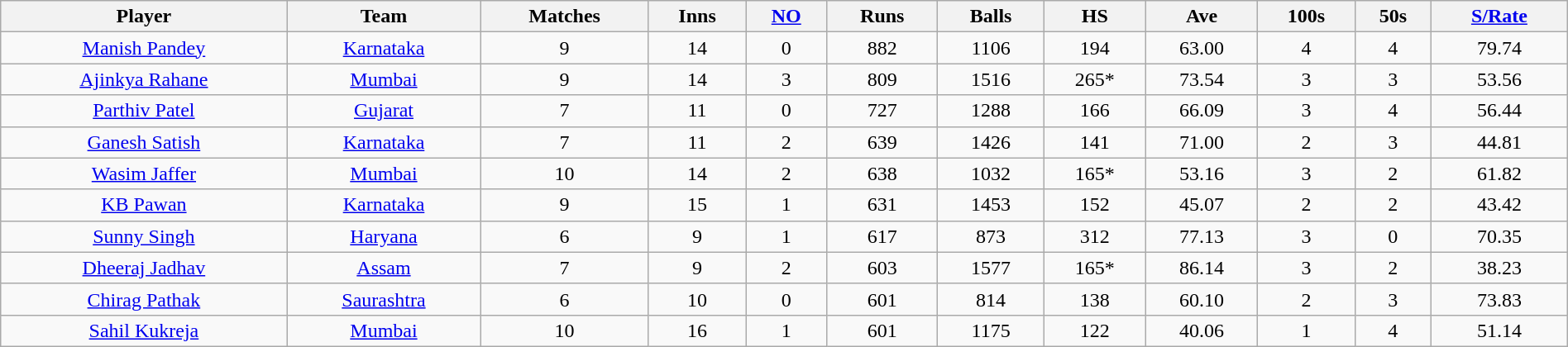<table class="wikitable sortable" width=100%>
<tr align="center">
<th class="unsortable">Player</th>
<th class="unsortable">Team</th>
<th class="unsortable">Matches</th>
<th class="unsortable">Inns</th>
<th class="unsortable"><a href='#'>NO</a></th>
<th>Runs</th>
<th class="unsortable">Balls</th>
<th>HS</th>
<th>Ave</th>
<th>100s</th>
<th>50s</th>
<th><a href='#'>S/Rate</a></th>
</tr>
<tr align="center">
<td><a href='#'>Manish Pandey</a></td>
<td><a href='#'>Karnataka</a></td>
<td>9</td>
<td>14</td>
<td>0</td>
<td>882</td>
<td>1106</td>
<td>194</td>
<td>63.00</td>
<td>4</td>
<td>4</td>
<td>79.74</td>
</tr>
<tr align="center">
<td><a href='#'>Ajinkya Rahane</a></td>
<td><a href='#'>Mumbai</a></td>
<td>9</td>
<td>14</td>
<td>3</td>
<td>809</td>
<td>1516</td>
<td>265*</td>
<td>73.54</td>
<td>3</td>
<td>3</td>
<td>53.56</td>
</tr>
<tr align="center">
<td><a href='#'>Parthiv Patel</a></td>
<td><a href='#'>Gujarat</a></td>
<td>7</td>
<td>11</td>
<td>0</td>
<td>727</td>
<td>1288</td>
<td>166</td>
<td>66.09</td>
<td>3</td>
<td>4</td>
<td>56.44</td>
</tr>
<tr align="center">
<td><a href='#'>Ganesh Satish</a></td>
<td><a href='#'>Karnataka</a></td>
<td>7</td>
<td>11</td>
<td>2</td>
<td>639</td>
<td>1426</td>
<td>141</td>
<td>71.00</td>
<td>2</td>
<td>3</td>
<td>44.81</td>
</tr>
<tr align="center">
<td><a href='#'>Wasim Jaffer</a></td>
<td><a href='#'>Mumbai</a></td>
<td>10</td>
<td>14</td>
<td>2</td>
<td>638</td>
<td>1032</td>
<td>165*</td>
<td>53.16</td>
<td>3</td>
<td>2</td>
<td>61.82</td>
</tr>
<tr align="center">
<td><a href='#'>KB Pawan</a></td>
<td><a href='#'>Karnataka</a></td>
<td>9</td>
<td>15</td>
<td>1</td>
<td>631</td>
<td>1453</td>
<td>152</td>
<td>45.07</td>
<td>2</td>
<td>2</td>
<td>43.42</td>
</tr>
<tr align="center">
<td><a href='#'>Sunny Singh</a></td>
<td><a href='#'>Haryana</a></td>
<td>6</td>
<td>9</td>
<td>1</td>
<td>617</td>
<td>873</td>
<td>312</td>
<td>77.13</td>
<td>3</td>
<td>0</td>
<td>70.35</td>
</tr>
<tr align="center">
<td><a href='#'>Dheeraj Jadhav</a></td>
<td><a href='#'>Assam</a></td>
<td>7</td>
<td>9</td>
<td>2</td>
<td>603</td>
<td>1577</td>
<td>165*</td>
<td>86.14</td>
<td>3</td>
<td>2</td>
<td>38.23</td>
</tr>
<tr align="center">
<td><a href='#'>Chirag Pathak</a></td>
<td><a href='#'>Saurashtra</a></td>
<td>6</td>
<td>10</td>
<td>0</td>
<td>601</td>
<td>814</td>
<td>138</td>
<td>60.10</td>
<td>2</td>
<td>3</td>
<td>73.83</td>
</tr>
<tr align="center">
<td><a href='#'>Sahil Kukreja</a></td>
<td><a href='#'>Mumbai</a></td>
<td>10</td>
<td>16</td>
<td>1</td>
<td>601</td>
<td>1175</td>
<td>122</td>
<td>40.06</td>
<td>1</td>
<td>4</td>
<td>51.14</td>
</tr>
</table>
